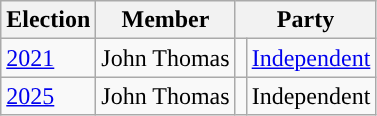<table class="wikitable">
<tr>
<th>Election</th>
<th>Member</th>
<th colspan="2">Party</th>
</tr>
<tr>
<td><a href='#'>2021</a></td>
<td>John Thomas</td>
<td style="background-color: "></td>
<td><a href='#'>Independent</a></td>
</tr>
<tr>
<td><a href='#'>2025</a></td>
<td>John Thomas</td>
<td></td>
<td>Independent</td>
</tr>
</table>
